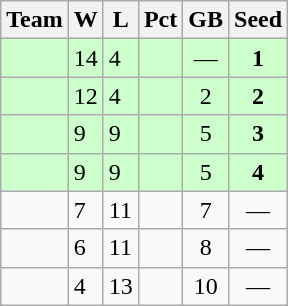<table class=wikitable>
<tr>
<th>Team</th>
<th>W</th>
<th>L</th>
<th>Pct</th>
<th>GB</th>
<th>Seed</th>
</tr>
<tr bgcolor=ccffcc>
<td></td>
<td>14</td>
<td>4</td>
<td></td>
<td style="text-align:center;">—</td>
<td style="text-align:center;"><strong>1</strong></td>
</tr>
<tr bgcolor=ccffcc>
<td></td>
<td>12</td>
<td>4</td>
<td></td>
<td style="text-align:center;">2</td>
<td style="text-align:center;"><strong>2</strong></td>
</tr>
<tr bgcolor=ccffcc>
<td></td>
<td>9</td>
<td>9</td>
<td></td>
<td style="text-align:center;">5</td>
<td style="text-align:center;"><strong>3</strong></td>
</tr>
<tr bgcolor=ccffcc>
<td></td>
<td>9</td>
<td>9</td>
<td></td>
<td style="text-align:center;">5</td>
<td style="text-align:center;"><strong>4</strong></td>
</tr>
<tr>
<td></td>
<td>7</td>
<td>11</td>
<td></td>
<td style="text-align:center;">7</td>
<td style="text-align:center;">—</td>
</tr>
<tr>
<td></td>
<td>6</td>
<td>11</td>
<td></td>
<td style="text-align:center;">8</td>
<td style="text-align:center;">—</td>
</tr>
<tr>
<td></td>
<td>4</td>
<td>13</td>
<td></td>
<td style="text-align:center;">10</td>
<td style="text-align:center;">—</td>
</tr>
</table>
